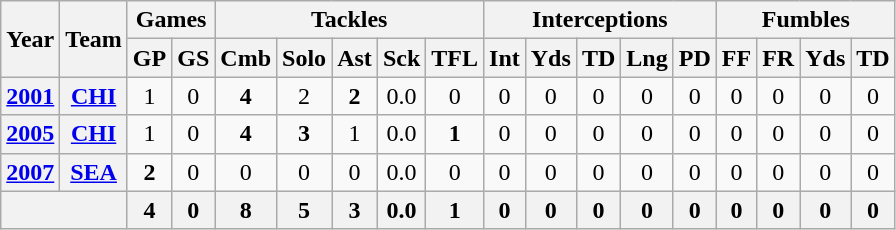<table class="wikitable" style="text-align:center">
<tr>
<th rowspan="2">Year</th>
<th rowspan="2">Team</th>
<th colspan="2">Games</th>
<th colspan="5">Tackles</th>
<th colspan="5">Interceptions</th>
<th colspan="4">Fumbles</th>
</tr>
<tr>
<th>GP</th>
<th>GS</th>
<th>Cmb</th>
<th>Solo</th>
<th>Ast</th>
<th>Sck</th>
<th>TFL</th>
<th>Int</th>
<th>Yds</th>
<th>TD</th>
<th>Lng</th>
<th>PD</th>
<th>FF</th>
<th>FR</th>
<th>Yds</th>
<th>TD</th>
</tr>
<tr>
<th><a href='#'>2001</a></th>
<th><a href='#'>CHI</a></th>
<td>1</td>
<td>0</td>
<td><strong>4</strong></td>
<td>2</td>
<td><strong>2</strong></td>
<td>0.0</td>
<td>0</td>
<td>0</td>
<td>0</td>
<td>0</td>
<td>0</td>
<td>0</td>
<td>0</td>
<td>0</td>
<td>0</td>
<td>0</td>
</tr>
<tr>
<th><a href='#'>2005</a></th>
<th><a href='#'>CHI</a></th>
<td>1</td>
<td>0</td>
<td><strong>4</strong></td>
<td><strong>3</strong></td>
<td>1</td>
<td>0.0</td>
<td><strong>1</strong></td>
<td>0</td>
<td>0</td>
<td>0</td>
<td>0</td>
<td>0</td>
<td>0</td>
<td>0</td>
<td>0</td>
<td>0</td>
</tr>
<tr>
<th><a href='#'>2007</a></th>
<th><a href='#'>SEA</a></th>
<td><strong>2</strong></td>
<td>0</td>
<td>0</td>
<td>0</td>
<td>0</td>
<td>0.0</td>
<td>0</td>
<td>0</td>
<td>0</td>
<td>0</td>
<td>0</td>
<td>0</td>
<td>0</td>
<td>0</td>
<td>0</td>
<td>0</td>
</tr>
<tr>
<th colspan="2"></th>
<th>4</th>
<th>0</th>
<th>8</th>
<th>5</th>
<th>3</th>
<th>0.0</th>
<th>1</th>
<th>0</th>
<th>0</th>
<th>0</th>
<th>0</th>
<th>0</th>
<th>0</th>
<th>0</th>
<th>0</th>
<th>0</th>
</tr>
</table>
